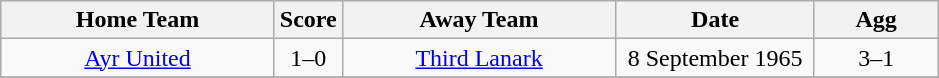<table class="wikitable" style="text-align:center;">
<tr>
<th width=175>Home Team</th>
<th width=20>Score</th>
<th width=175>Away Team</th>
<th width= 125>Date</th>
<th width= 75>Agg</th>
</tr>
<tr>
<td><a href='#'>Ayr United</a></td>
<td>1–0</td>
<td><a href='#'>Third Lanark</a></td>
<td>8 September 1965</td>
<td>3–1</td>
</tr>
<tr>
</tr>
</table>
